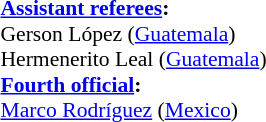<table width=50% style="font-size: 90%">
<tr>
<td><br><br><strong><a href='#'>Assistant referees</a>:</strong>
<br>Gerson López (<a href='#'>Guatemala</a>)
<br>Hermenerito Leal (<a href='#'>Guatemala</a>)
<br><strong><a href='#'>Fourth official</a>:</strong>
<br><a href='#'>Marco Rodríguez</a> (<a href='#'>Mexico</a>)</td>
</tr>
</table>
